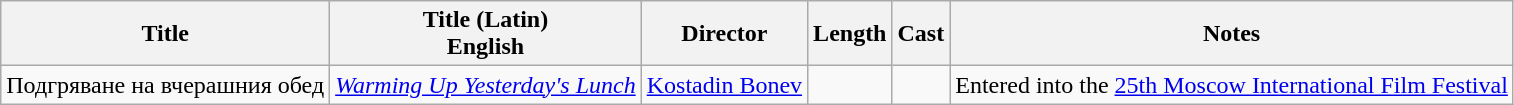<table class="wikitable">
<tr>
<th>Title</th>
<th>Title (Latin)<br>English</th>
<th>Director</th>
<th>Length</th>
<th>Cast</th>
<th>Notes</th>
</tr>
<tr>
<td>Подгряване на вчерашния обед</td>
<td><em><a href='#'>Warming Up Yesterday's Lunch</a></em></td>
<td><a href='#'>Kostadin Bonev</a></td>
<td></td>
<td></td>
<td>Entered into the <a href='#'>25th Moscow International Film Festival</a></td>
</tr>
</table>
